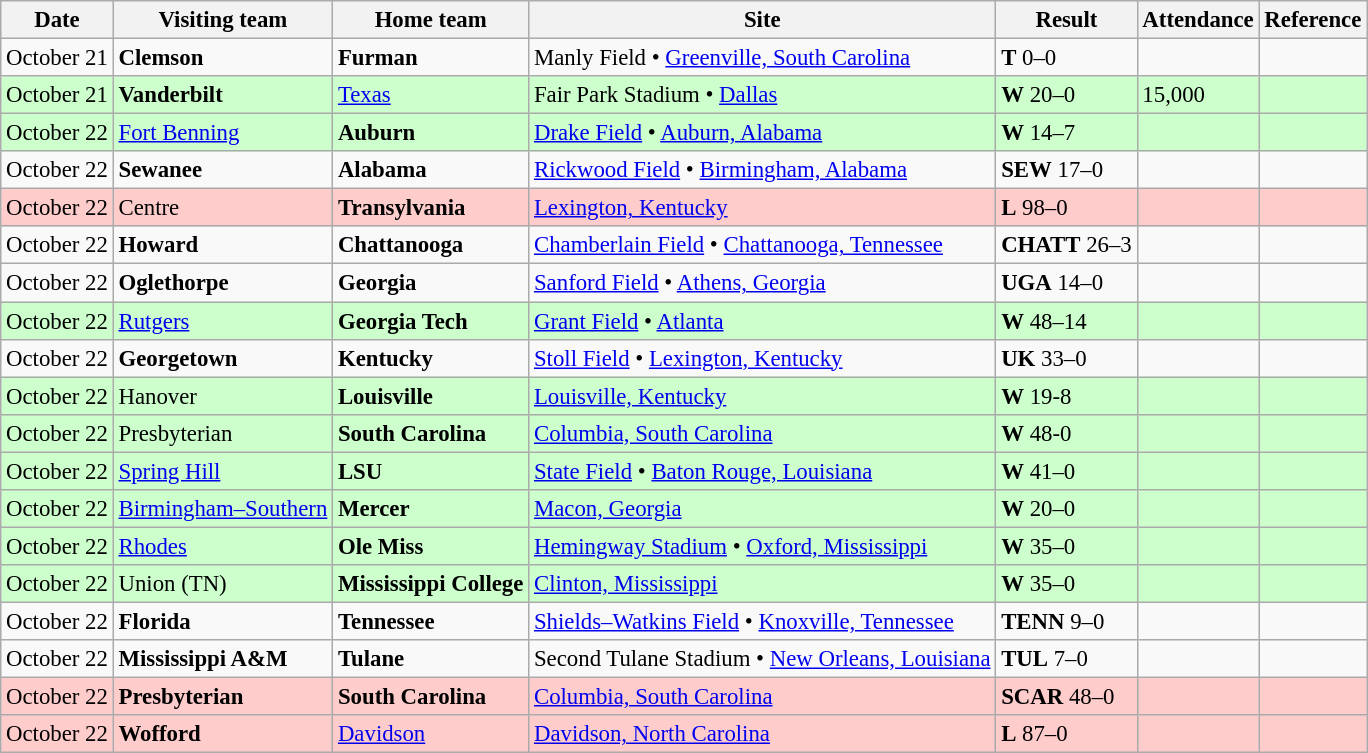<table class="wikitable" style="font-size:95%;">
<tr>
<th>Date</th>
<th>Visiting team</th>
<th>Home team</th>
<th>Site</th>
<th>Result</th>
<th>Attendance</th>
<th class="unsortable">Reference</th>
</tr>
<tr bgcolor=>
<td>October 21</td>
<td><strong>Clemson</strong></td>
<td><strong>Furman</strong></td>
<td>Manly Field • <a href='#'>Greenville, South Carolina</a></td>
<td><strong>T</strong> 0–0</td>
<td></td>
<td></td>
</tr>
<tr bgcolor=ccffcc>
<td>October 21</td>
<td><strong>Vanderbilt</strong></td>
<td><a href='#'>Texas</a></td>
<td>Fair Park Stadium • <a href='#'>Dallas</a></td>
<td><strong>W</strong> 20–0</td>
<td>15,000</td>
<td></td>
</tr>
<tr bgcolor=ccffcc>
<td>October 22</td>
<td><a href='#'>Fort Benning</a></td>
<td><strong>Auburn</strong></td>
<td><a href='#'>Drake Field</a> • <a href='#'>Auburn, Alabama</a></td>
<td><strong>W</strong> 14–7</td>
<td></td>
<td></td>
</tr>
<tr bgcolor=>
<td>October 22</td>
<td><strong>Sewanee</strong></td>
<td><strong>Alabama</strong></td>
<td><a href='#'>Rickwood Field</a> •  <a href='#'>Birmingham, Alabama</a></td>
<td><strong>SEW</strong> 17–0</td>
<td></td>
<td></td>
</tr>
<tr bgcolor=ffcccc>
<td>October 22</td>
<td>Centre</td>
<td><strong>Transylvania</strong></td>
<td><a href='#'>Lexington, Kentucky</a></td>
<td><strong>L</strong> 98–0</td>
<td></td>
<td></td>
</tr>
<tr bgcolor=>
<td>October 22</td>
<td><strong>Howard</strong></td>
<td><strong>Chattanooga</strong></td>
<td><a href='#'>Chamberlain Field</a> • <a href='#'>Chattanooga, Tennessee</a></td>
<td><strong>CHATT</strong> 26–3</td>
<td></td>
<td></td>
</tr>
<tr bgcolor=>
<td>October 22</td>
<td><strong>Oglethorpe</strong></td>
<td><strong>Georgia</strong></td>
<td><a href='#'>Sanford Field</a> • <a href='#'>Athens, Georgia</a></td>
<td><strong>UGA</strong> 14–0</td>
<td></td>
<td></td>
</tr>
<tr bgcolor=ccffcc>
<td>October 22</td>
<td><a href='#'>Rutgers</a></td>
<td><strong>Georgia Tech</strong></td>
<td><a href='#'>Grant Field</a> • <a href='#'>Atlanta</a></td>
<td><strong>W</strong> 48–14</td>
<td></td>
<td></td>
</tr>
<tr bgcolor=>
<td>October 22</td>
<td><strong>Georgetown</strong></td>
<td><strong>Kentucky</strong></td>
<td><a href='#'>Stoll Field</a> • <a href='#'>Lexington, Kentucky</a></td>
<td><strong>UK</strong> 33–0</td>
<td></td>
<td></td>
</tr>
<tr bgcolor=ccffcc>
<td>October 22</td>
<td>Hanover</td>
<td><strong>Louisville</strong></td>
<td><a href='#'>Louisville, Kentucky</a></td>
<td><strong>W</strong> 19-8</td>
<td></td>
<td></td>
</tr>
<tr bgcolor=ccffcc>
<td>October 22</td>
<td>Presbyterian</td>
<td><strong>South Carolina</strong></td>
<td><a href='#'>Columbia, South Carolina</a></td>
<td><strong>W</strong> 48-0</td>
<td></td>
<td></td>
</tr>
<tr bgcolor=ccffcc>
<td>October 22</td>
<td><a href='#'>Spring Hill</a></td>
<td><strong>LSU</strong></td>
<td><a href='#'>State Field</a> • <a href='#'>Baton Rouge, Louisiana</a></td>
<td><strong>W</strong> 41–0</td>
<td></td>
<td></td>
</tr>
<tr bgcolor=ccffcc>
<td>October 22</td>
<td><a href='#'>Birmingham–Southern</a></td>
<td><strong>Mercer</strong></td>
<td><a href='#'>Macon, Georgia</a></td>
<td><strong>W</strong> 20–0</td>
<td></td>
<td></td>
</tr>
<tr bgcolor=ccffcc>
<td>October 22</td>
<td><a href='#'>Rhodes</a></td>
<td><strong>Ole Miss</strong></td>
<td><a href='#'>Hemingway Stadium</a> • <a href='#'>Oxford, Mississippi</a></td>
<td><strong>W</strong> 35–0</td>
<td></td>
<td></td>
</tr>
<tr bgcolor=ccffcc>
<td>October 22</td>
<td>Union (TN)</td>
<td><strong>Mississippi College</strong></td>
<td><a href='#'>Clinton, Mississippi</a></td>
<td><strong>W</strong> 35–0</td>
<td></td>
<td></td>
</tr>
<tr bgcolor=>
<td>October 22</td>
<td><strong>Florida</strong></td>
<td><strong>Tennessee</strong></td>
<td><a href='#'>Shields–Watkins Field</a> • <a href='#'>Knoxville, Tennessee</a></td>
<td><strong>TENN</strong> 9–0</td>
<td></td>
<td></td>
</tr>
<tr bgcolor=>
<td>October 22</td>
<td><strong>Mississippi A&M</strong></td>
<td><strong>Tulane</strong></td>
<td>Second Tulane Stadium • <a href='#'>New Orleans, Louisiana</a></td>
<td><strong>TUL</strong> 7–0</td>
<td></td>
<td></td>
</tr>
<tr bgcolor=ffcccc>
<td>October 22</td>
<td><strong>Presbyterian</strong></td>
<td><strong>South Carolina</strong></td>
<td><a href='#'>Columbia, South Carolina</a></td>
<td><strong>SCAR</strong> 48–0</td>
<td></td>
<td></td>
</tr>
<tr bgcolor=ffcccc>
<td>October 22</td>
<td><strong>Wofford</strong></td>
<td><a href='#'>Davidson</a></td>
<td><a href='#'>Davidson, North Carolina</a></td>
<td><strong>L</strong> 87–0</td>
<td></td>
<td></td>
</tr>
</table>
